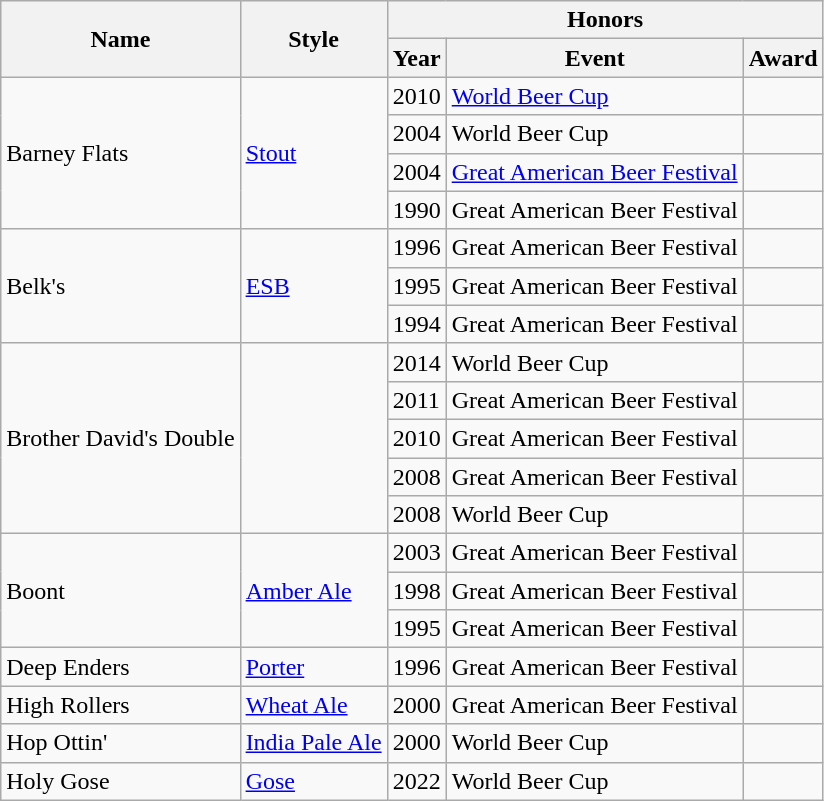<table class="wikitable sortable">
<tr>
<th rowspan=2>Name</th>
<th rowspan=2>Style</th>
<th colspan=3>Honors</th>
</tr>
<tr>
<th>Year</th>
<th>Event</th>
<th>Award</th>
</tr>
<tr>
<td rowspan=4>Barney Flats</td>
<td rowspan=4><a href='#'>Stout</a></td>
<td>2010</td>
<td><a href='#'>World Beer Cup</a></td>
<td></td>
</tr>
<tr>
<td>2004</td>
<td>World Beer Cup</td>
<td></td>
</tr>
<tr>
<td>2004</td>
<td><a href='#'>Great American Beer Festival</a></td>
<td></td>
</tr>
<tr>
<td>1990</td>
<td>Great American Beer Festival</td>
<td></td>
</tr>
<tr>
<td rowspan=3>Belk's</td>
<td rowspan=3><a href='#'>ESB</a></td>
<td>1996</td>
<td>Great American Beer Festival</td>
<td></td>
</tr>
<tr>
<td>1995</td>
<td>Great American Beer Festival</td>
<td></td>
</tr>
<tr>
<td>1994</td>
<td>Great American Beer Festival</td>
<td></td>
</tr>
<tr>
<td rowspan=5>Brother David's Double</td>
<td rowspan=5></td>
<td>2014</td>
<td>World Beer Cup</td>
<td></td>
</tr>
<tr>
<td>2011</td>
<td>Great American Beer Festival</td>
<td></td>
</tr>
<tr>
<td>2010</td>
<td>Great American Beer Festival</td>
<td></td>
</tr>
<tr>
<td>2008</td>
<td>Great American Beer Festival</td>
<td></td>
</tr>
<tr>
<td>2008</td>
<td>World Beer Cup</td>
<td></td>
</tr>
<tr>
<td rowspan=3>Boont</td>
<td rowspan=3><a href='#'>Amber Ale</a></td>
<td>2003</td>
<td>Great American Beer Festival</td>
<td></td>
</tr>
<tr>
<td>1998</td>
<td>Great American Beer Festival</td>
<td></td>
</tr>
<tr>
<td>1995</td>
<td>Great American Beer Festival</td>
<td></td>
</tr>
<tr>
<td>Deep Enders</td>
<td><a href='#'>Porter</a></td>
<td>1996</td>
<td>Great American Beer Festival</td>
<td></td>
</tr>
<tr>
<td>High Rollers</td>
<td><a href='#'>Wheat Ale</a></td>
<td>2000</td>
<td>Great American Beer Festival</td>
<td></td>
</tr>
<tr>
<td>Hop Ottin'</td>
<td><a href='#'>India Pale Ale</a></td>
<td>2000</td>
<td>World Beer Cup</td>
<td></td>
</tr>
<tr>
<td>Holy Gose</td>
<td><a href='#'>Gose</a></td>
<td>2022</td>
<td>World Beer Cup</td>
<td></td>
</tr>
</table>
